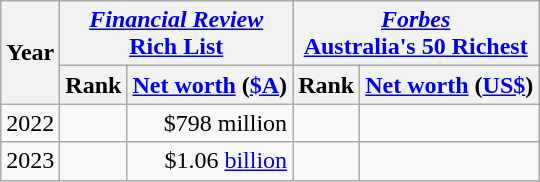<table class="wikitable">
<tr>
<th rowspan=2>Year</th>
<th colspan=2><em><a href='#'>Financial Review</a></em><br><a href='#'>Rich List</a></th>
<th colspan=2><em><a href='#'>Forbes</a></em><br><a href='#'>Australia's 50 Richest</a></th>
</tr>
<tr>
<th>Rank</th>
<th><a href='#'>Net worth</a> (<a href='#'>$A</a>)</th>
<th>Rank</th>
<th><a href='#'>Net worth</a> (<a href='#'>US$</a>)</th>
</tr>
<tr>
<td>2022</td>
<td align="center"></td>
<td align="right">$798 million </td>
<td align="center"></td>
<td align="right"></td>
</tr>
<tr>
<td>2023</td>
<td align="center"></td>
<td align="right">$1.06 <a href='#'>billion</a> </td>
<td align="center"></td>
<td align="right"></td>
</tr>
</table>
